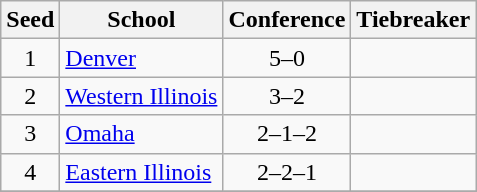<table class="wikitable" style="text-align:center">
<tr>
<th>Seed</th>
<th>School</th>
<th>Conference</th>
<th>Tiebreaker</th>
</tr>
<tr>
<td>1</td>
<td align=left><a href='#'>Denver</a></td>
<td>5–0</td>
<td align=left></td>
</tr>
<tr>
<td>2</td>
<td align=left><a href='#'>Western Illinois</a></td>
<td>3–2</td>
<td align=left></td>
</tr>
<tr>
<td>3</td>
<td align=left><a href='#'>Omaha</a></td>
<td>2–1–2</td>
<td align=left></td>
</tr>
<tr>
<td>4</td>
<td align=left><a href='#'>Eastern Illinois</a></td>
<td>2–2–1</td>
<td align=left></td>
</tr>
<tr>
</tr>
</table>
